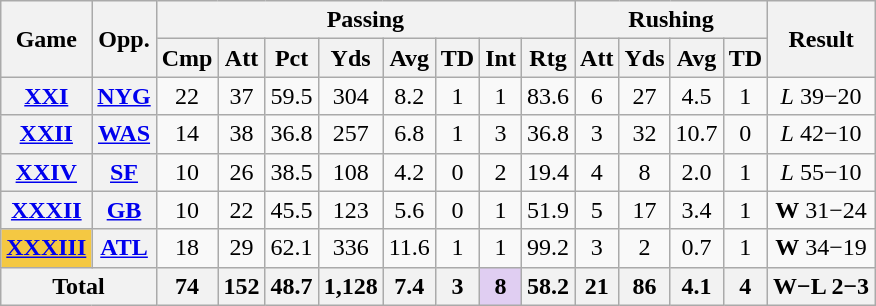<table class="wikitable" style="text-align:center;">
<tr>
<th rowspan="2">Game</th>
<th rowspan="2">Opp.</th>
<th colspan="8">Passing</th>
<th colspan="4">Rushing</th>
<th rowspan="2">Result</th>
</tr>
<tr>
<th>Cmp</th>
<th>Att</th>
<th>Pct</th>
<th>Yds</th>
<th>Avg</th>
<th>TD</th>
<th>Int</th>
<th>Rtg</th>
<th>Att</th>
<th>Yds</th>
<th>Avg</th>
<th>TD</th>
</tr>
<tr>
<th><a href='#'>XXI</a></th>
<th><a href='#'>NYG</a></th>
<td>22</td>
<td>37</td>
<td>59.5</td>
<td>304</td>
<td>8.2</td>
<td>1</td>
<td>1</td>
<td>83.6</td>
<td>6</td>
<td>27</td>
<td>4.5</td>
<td>1</td>
<td><em>L</em> 39−20</td>
</tr>
<tr>
<th><a href='#'>XXII</a></th>
<th><a href='#'>WAS</a></th>
<td>14</td>
<td>38</td>
<td>36.8</td>
<td>257</td>
<td>6.8</td>
<td>1</td>
<td>3</td>
<td>36.8</td>
<td>3</td>
<td>32</td>
<td>10.7</td>
<td>0</td>
<td><em>L</em> 42−10</td>
</tr>
<tr>
<th><a href='#'>XXIV</a></th>
<th><a href='#'>SF</a></th>
<td>10</td>
<td>26</td>
<td>38.5</td>
<td>108</td>
<td>4.2</td>
<td>0</td>
<td>2</td>
<td>19.4</td>
<td>4</td>
<td>8</td>
<td>2.0</td>
<td>1</td>
<td><em>L</em> 55−10</td>
</tr>
<tr>
<th><a href='#'>XXXII</a></th>
<th><a href='#'>GB</a></th>
<td>10</td>
<td>22</td>
<td>45.5</td>
<td>123</td>
<td>5.6</td>
<td>0</td>
<td>1</td>
<td>51.9</td>
<td>5</td>
<td>17</td>
<td>3.4</td>
<td>1</td>
<td><strong>W</strong> 31−24</td>
</tr>
<tr>
<th style="background:#f4c842;"><a href='#'>XXXIII</a></th>
<th><a href='#'>ATL</a></th>
<td>18</td>
<td>29</td>
<td>62.1</td>
<td>336</td>
<td>11.6</td>
<td>1</td>
<td>1</td>
<td>99.2</td>
<td>3</td>
<td>2</td>
<td>0.7</td>
<td>1</td>
<td><strong>W</strong> 34−19</td>
</tr>
<tr>
<th colspan="2">Total</th>
<th>74</th>
<th>152</th>
<th>48.7</th>
<th>1,128</th>
<th>7.4</th>
<th>3</th>
<th style="background:#e0cef2">8</th>
<th>58.2</th>
<th>21</th>
<th>86</th>
<th>4.1</th>
<th>4</th>
<th>W−L 2−3</th>
</tr>
</table>
